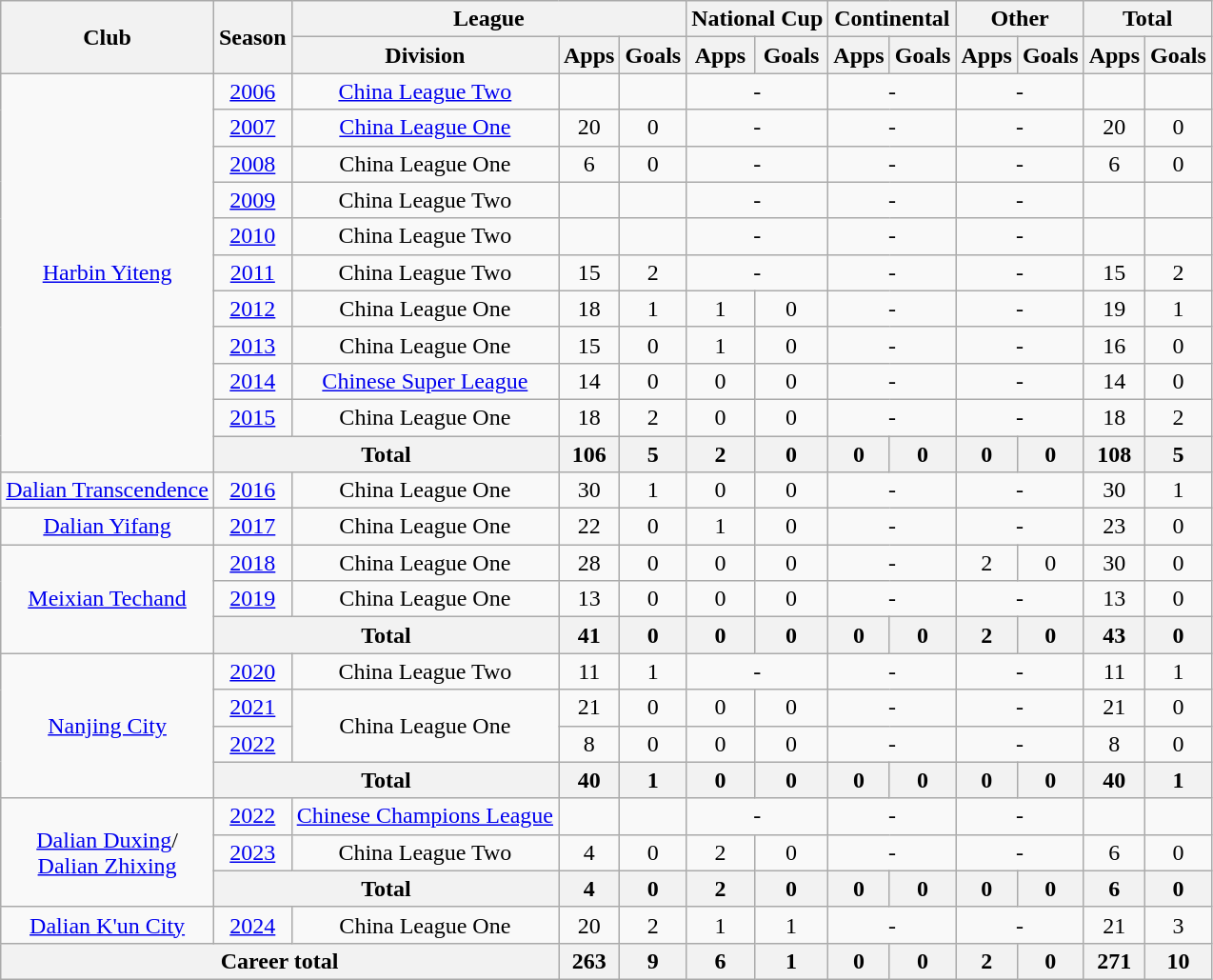<table class="wikitable" style="text-align: center">
<tr>
<th rowspan="2">Club</th>
<th rowspan="2">Season</th>
<th colspan="3">League</th>
<th colspan="2">National Cup</th>
<th colspan="2">Continental</th>
<th colspan="2">Other</th>
<th colspan="2">Total</th>
</tr>
<tr>
<th>Division</th>
<th>Apps</th>
<th>Goals</th>
<th>Apps</th>
<th>Goals</th>
<th>Apps</th>
<th>Goals</th>
<th>Apps</th>
<th>Goals</th>
<th>Apps</th>
<th>Goals</th>
</tr>
<tr>
<td rowspan=11><a href='#'>Harbin Yiteng</a></td>
<td><a href='#'>2006</a></td>
<td><a href='#'>China League Two</a></td>
<td></td>
<td></td>
<td colspan="2">-</td>
<td colspan="2">-</td>
<td colspan="2">-</td>
<td></td>
<td></td>
</tr>
<tr>
<td><a href='#'>2007</a></td>
<td><a href='#'>China League One</a></td>
<td>20</td>
<td>0</td>
<td colspan="2">-</td>
<td colspan="2">-</td>
<td colspan="2">-</td>
<td>20</td>
<td>0</td>
</tr>
<tr>
<td><a href='#'>2008</a></td>
<td>China League One</td>
<td>6</td>
<td>0</td>
<td colspan="2">-</td>
<td colspan="2">-</td>
<td colspan="2">-</td>
<td>6</td>
<td>0</td>
</tr>
<tr>
<td><a href='#'>2009</a></td>
<td>China League Two</td>
<td></td>
<td></td>
<td colspan="2">-</td>
<td colspan="2">-</td>
<td colspan="2">-</td>
<td></td>
<td></td>
</tr>
<tr>
<td><a href='#'>2010</a></td>
<td>China League Two</td>
<td></td>
<td></td>
<td colspan="2">-</td>
<td colspan="2">-</td>
<td colspan="2">-</td>
<td></td>
<td></td>
</tr>
<tr>
<td><a href='#'>2011</a></td>
<td>China League Two</td>
<td>15</td>
<td>2</td>
<td colspan="2">-</td>
<td colspan="2">-</td>
<td colspan="2">-</td>
<td>15</td>
<td>2</td>
</tr>
<tr>
<td><a href='#'>2012</a></td>
<td>China League One</td>
<td>18</td>
<td>1</td>
<td>1</td>
<td>0</td>
<td colspan="2">-</td>
<td colspan="2">-</td>
<td>19</td>
<td>1</td>
</tr>
<tr>
<td><a href='#'>2013</a></td>
<td>China League One</td>
<td>15</td>
<td>0</td>
<td>1</td>
<td>0</td>
<td colspan="2">-</td>
<td colspan="2">-</td>
<td>16</td>
<td>0</td>
</tr>
<tr>
<td><a href='#'>2014</a></td>
<td><a href='#'>Chinese Super League</a></td>
<td>14</td>
<td>0</td>
<td>0</td>
<td>0</td>
<td colspan="2">-</td>
<td colspan="2">-</td>
<td>14</td>
<td>0</td>
</tr>
<tr>
<td><a href='#'>2015</a></td>
<td>China League One</td>
<td>18</td>
<td>2</td>
<td>0</td>
<td>0</td>
<td colspan="2">-</td>
<td colspan="2">-</td>
<td>18</td>
<td>2</td>
</tr>
<tr>
<th colspan="2">Total</th>
<th>106</th>
<th>5</th>
<th>2</th>
<th>0</th>
<th>0</th>
<th>0</th>
<th>0</th>
<th>0</th>
<th>108</th>
<th>5</th>
</tr>
<tr>
<td><a href='#'>Dalian Transcendence</a></td>
<td><a href='#'>2016</a></td>
<td>China League One</td>
<td>30</td>
<td>1</td>
<td>0</td>
<td>0</td>
<td colspan="2">-</td>
<td colspan="2">-</td>
<td>30</td>
<td>1</td>
</tr>
<tr>
<td><a href='#'>Dalian Yifang</a></td>
<td><a href='#'>2017</a></td>
<td>China League One</td>
<td>22</td>
<td>0</td>
<td>1</td>
<td>0</td>
<td colspan="2">-</td>
<td colspan="2">-</td>
<td>23</td>
<td>0</td>
</tr>
<tr>
<td rowspan=3><a href='#'>Meixian Techand</a></td>
<td><a href='#'>2018</a></td>
<td>China League One</td>
<td>28</td>
<td>0</td>
<td>0</td>
<td>0</td>
<td colspan=2>-</td>
<td>2</td>
<td>0</td>
<td>30</td>
<td>0</td>
</tr>
<tr>
<td><a href='#'>2019</a></td>
<td>China League One</td>
<td>13</td>
<td>0</td>
<td>0</td>
<td>0</td>
<td colspan=2>-</td>
<td colspan=2>-</td>
<td>13</td>
<td>0</td>
</tr>
<tr>
<th colspan="2">Total</th>
<th>41</th>
<th>0</th>
<th>0</th>
<th>0</th>
<th>0</th>
<th>0</th>
<th>2</th>
<th>0</th>
<th>43</th>
<th>0</th>
</tr>
<tr>
<td rowspan=4><a href='#'>Nanjing City</a></td>
<td><a href='#'>2020</a></td>
<td>China League Two</td>
<td>11</td>
<td>1</td>
<td colspan="2">-</td>
<td colspan="2">-</td>
<td colspan="2">-</td>
<td>11</td>
<td>1</td>
</tr>
<tr>
<td><a href='#'>2021</a></td>
<td rowspan=2>China League One</td>
<td>21</td>
<td>0</td>
<td>0</td>
<td>0</td>
<td colspan=2>-</td>
<td colspan=2>-</td>
<td>21</td>
<td>0</td>
</tr>
<tr>
<td><a href='#'>2022</a></td>
<td>8</td>
<td>0</td>
<td>0</td>
<td>0</td>
<td colspan=2>-</td>
<td colspan=2>-</td>
<td>8</td>
<td>0</td>
</tr>
<tr>
<th colspan="2">Total</th>
<th>40</th>
<th>1</th>
<th>0</th>
<th>0</th>
<th>0</th>
<th>0</th>
<th>0</th>
<th>0</th>
<th>40</th>
<th>1</th>
</tr>
<tr>
<td rowspan=3><a href='#'>Dalian Duxing</a>/<br><a href='#'>Dalian Zhixing</a></td>
<td><a href='#'>2022</a></td>
<td><a href='#'>Chinese Champions League</a></td>
<td></td>
<td></td>
<td colspan="2">-</td>
<td colspan="2">-</td>
<td colspan="2">-</td>
<td></td>
<td></td>
</tr>
<tr>
<td><a href='#'>2023</a></td>
<td>China League Two</td>
<td>4</td>
<td>0</td>
<td>2</td>
<td>0</td>
<td colspan=2>-</td>
<td colspan=2>-</td>
<td>6</td>
<td>0</td>
</tr>
<tr>
<th colspan="2">Total</th>
<th>4</th>
<th>0</th>
<th>2</th>
<th>0</th>
<th>0</th>
<th>0</th>
<th>0</th>
<th>0</th>
<th>6</th>
<th>0</th>
</tr>
<tr>
<td><a href='#'>Dalian K'un City</a></td>
<td><a href='#'>2024</a></td>
<td>China League One</td>
<td>20</td>
<td>2</td>
<td>1</td>
<td>1</td>
<td colspan="2">-</td>
<td colspan="2">-</td>
<td>21</td>
<td>3</td>
</tr>
<tr>
<th colspan=3>Career total</th>
<th>263</th>
<th>9</th>
<th>6</th>
<th>1</th>
<th>0</th>
<th>0</th>
<th>2</th>
<th>0</th>
<th>271</th>
<th>10</th>
</tr>
</table>
